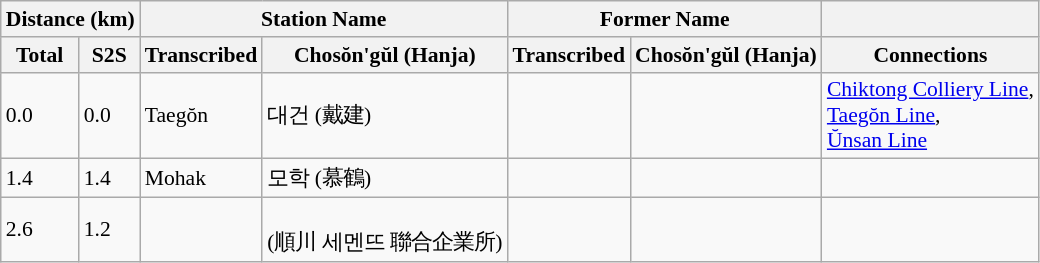<table class="wikitable" style="font-size:90%;">
<tr>
<th colspan="2">Distance (km)</th>
<th colspan="2">Station Name</th>
<th colspan="2">Former Name</th>
<th></th>
</tr>
<tr>
<th>Total</th>
<th>S2S</th>
<th>Transcribed</th>
<th>Chosŏn'gŭl (Hanja)</th>
<th>Transcribed</th>
<th>Chosŏn'gŭl (Hanja)</th>
<th>Connections</th>
</tr>
<tr>
<td>0.0</td>
<td>0.0</td>
<td>Taegŏn</td>
<td>대건 (戴建)</td>
<td></td>
<td></td>
<td><a href='#'>Chiktong Colliery Line</a>,<br><a href='#'>Taegŏn Line</a>,<br><a href='#'>Ŭnsan Line</a></td>
</tr>
<tr>
<td>1.4</td>
<td>1.4</td>
<td>Mohak</td>
<td>모학 (慕鶴)</td>
<td></td>
<td></td>
<td></td>
</tr>
<tr>
<td>2.6</td>
<td>1.2</td>
<td></td>
<td><br>(順川 세멘뜨 聯合企業所)</td>
<td></td>
<td></td>
<td></td>
</tr>
</table>
